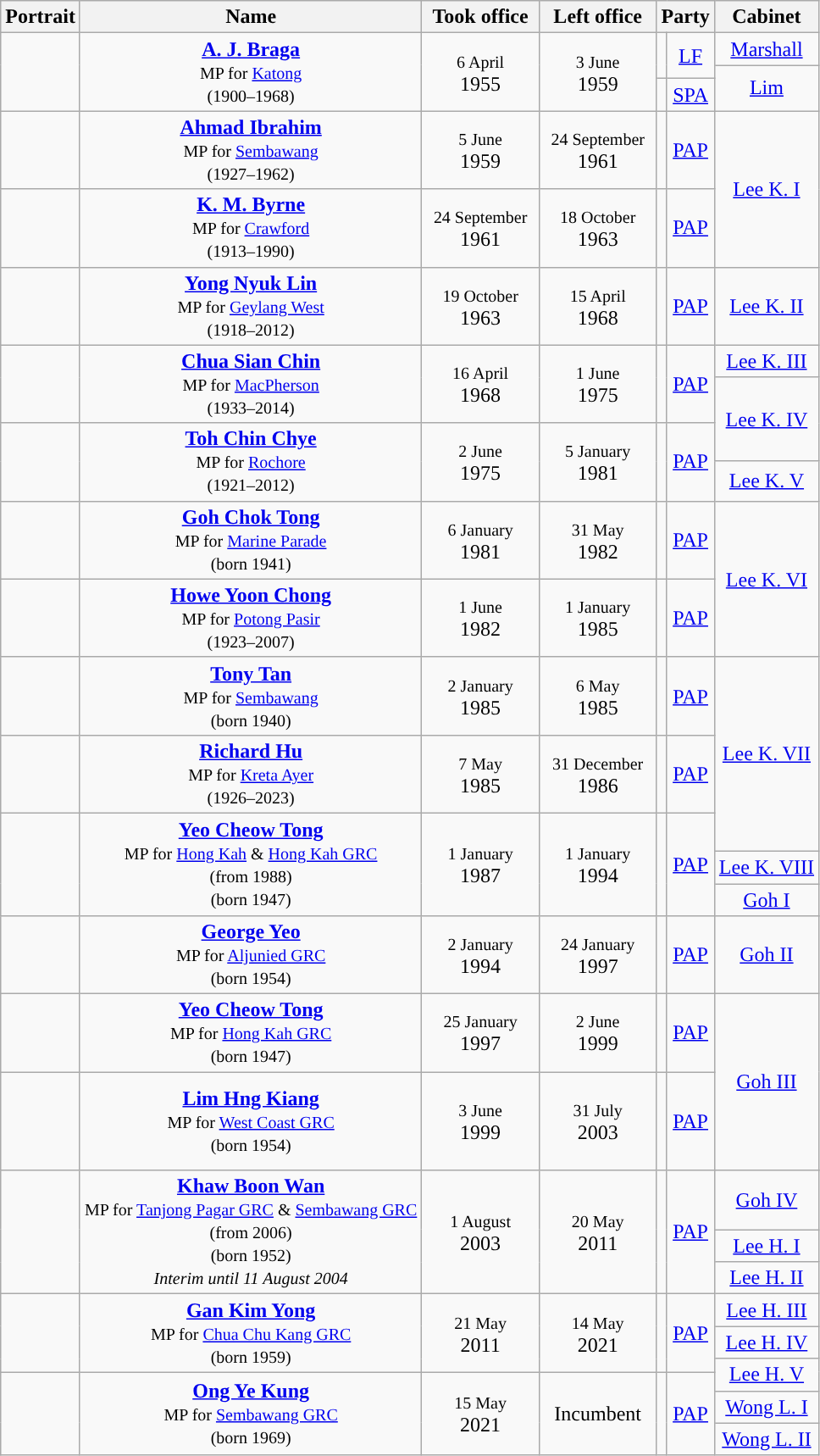<table class="wikitable" style="text-align:center; border:1px #aaf solid;">
<tr>
<th>Portrait</th>
<th>Name<br></th>
<th width="85">Took office</th>
<th width="85">Left office</th>
<th colspan="2">Party</th>
<th>Cabinet</th>
</tr>
<tr>
<td rowspan="3"></td>
<td rowspan="3"><strong><a href='#'>A. J. Braga</a></strong><br><small>MP for <a href='#'>Katong</a></small><br><small>(1900–1968)</small></td>
<td rowspan="3"><small>6 April</small><br>1955</td>
<td rowspan="3"><small>3 June</small><br>1959</td>
<td rowspan="2" style="background:"></td>
<td rowspan="2"><a href='#'>LF</a></td>
<td><a href='#'>Marshall</a></td>
</tr>
<tr>
<td rowspan="2"><a href='#'>Lim</a></td>
</tr>
<tr>
<td style="background:"></td>
<td><a href='#'>SPA</a></td>
</tr>
<tr>
<td></td>
<td><a href='#'><strong>Ahmad Ibrahim</strong></a><br><small>MP for <a href='#'>Sembawang</a></small><br><small>(1927–1962)</small></td>
<td><small>5 June</small><br>1959</td>
<td><small>24 September</small><br>1961</td>
<td style="background:"></td>
<td><a href='#'>PAP</a></td>
<td rowspan="2"><a href='#'>Lee K. I</a></td>
</tr>
<tr>
<td></td>
<td><strong><a href='#'>K. M. Byrne</a></strong><br><small>MP for <a href='#'>Crawford</a></small><br><small>(1913–1990)</small></td>
<td><small>24 September</small><br>1961</td>
<td><small>18 October</small><br>1963</td>
<td style="background:"></td>
<td><a href='#'>PAP</a></td>
</tr>
<tr>
<td></td>
<td><strong><a href='#'>Yong Nyuk Lin</a></strong><br><small>MP for <a href='#'>Geylang West</a></small><br><small>(1918–2012)</small></td>
<td><small>19 October</small><br>1963</td>
<td><small>15 April</small><br>1968</td>
<td style="background:"></td>
<td><a href='#'>PAP</a></td>
<td><a href='#'>Lee K. II</a></td>
</tr>
<tr>
<td rowspan="2"></td>
<td rowspan="2"><strong><a href='#'>Chua Sian Chin</a></strong><br><small>MP for <a href='#'>MacPherson</a></small><br><small>(1933–2014)</small></td>
<td rowspan="2"><small>16 April</small><br>1968</td>
<td rowspan="2"><small>1 June</small><br>1975</td>
<td rowspan="2" style="background:"></td>
<td rowspan="2"><a href='#'>PAP</a></td>
<td><a href='#'>Lee K. III</a></td>
</tr>
<tr>
<td rowspan="2"><a href='#'>Lee K. IV</a></td>
</tr>
<tr style="height:30px;">
<td rowspan="2"></td>
<td rowspan="2"><strong><a href='#'>Toh Chin Chye</a></strong><br><small>MP for <a href='#'>Rochore</a></small><br><small>(1921–2012)</small></td>
<td rowspan="2"><small>2 June</small><br>1975</td>
<td rowspan="2"><small>5 January</small><br>1981</td>
<td rowspan="2" style="background:"></td>
<td rowspan="2"><a href='#'>PAP</a></td>
</tr>
<tr>
<td><a href='#'>Lee K. V</a></td>
</tr>
<tr>
<td></td>
<td><strong><a href='#'>Goh Chok Tong</a></strong><br><small>MP for <a href='#'>Marine Parade</a></small><br><small>(born 1941)</small></td>
<td><small>6 January</small><br>1981</td>
<td><small>31 May</small><br>1982</td>
<td style="background:"></td>
<td><a href='#'>PAP</a></td>
<td rowspan="2"><a href='#'>Lee K. VI</a></td>
</tr>
<tr>
<td></td>
<td><strong><a href='#'>Howe Yoon Chong</a></strong><br><small>MP for <a href='#'>Potong Pasir</a></small><br><small>(1923–2007)</small></td>
<td><small>1 June</small><br>1982</td>
<td><small>1 January</small><br>1985</td>
<td style="background:"></td>
<td><a href='#'>PAP</a></td>
</tr>
<tr>
<td></td>
<td><strong><a href='#'>Tony Tan</a></strong><br><small>MP for <a href='#'>Sembawang</a></small><br><small>(born 1940)</small></td>
<td><small>2 January</small><br>1985</td>
<td><small>6 May</small><br>1985</td>
<td style="background:"></td>
<td><a href='#'>PAP</a></td>
<td rowspan="3"><a href='#'>Lee K. VII</a></td>
</tr>
<tr>
<td></td>
<td><strong><a href='#'>Richard Hu</a></strong><br><small>MP for <a href='#'>Kreta Ayer</a></small><br><small>(1926–2023)</small></td>
<td><small>7 May</small><br>1985</td>
<td><small>31 December</small><br>1986</td>
<td style="background:"></td>
<td><a href='#'>PAP</a></td>
</tr>
<tr style="height:30px;">
<td rowspan="4"></td>
<td rowspan="4"><strong><a href='#'>Yeo Cheow Tong</a></strong><br><small>MP for <a href='#'>Hong Kah</a> & <a href='#'>Hong Kah GRC</a></small><br><small>(from 1988)</small><br><small>(born 1947)</small></td>
<td rowspan="4"><small>1 January</small><br>1987</td>
<td rowspan="4"><small>1 January</small><br>1994</td>
<td rowspan="4" style="background:"></td>
<td rowspan="4"><a href='#'>PAP</a></td>
</tr>
<tr>
<td><a href='#'>Lee K. VIII</a></td>
</tr>
<tr>
<td><a href='#'>Goh I</a></td>
</tr>
<tr>
<td rowspan="2"><a href='#'>Goh II</a></td>
</tr>
<tr>
<td></td>
<td><strong><a href='#'>George Yeo</a></strong><br><small>MP for <a href='#'>Aljunied GRC</a></small><br><small>(born 1954)</small></td>
<td><small>2 January</small><br>1994</td>
<td><small>24 January</small><br>1997</td>
<td style="background:"></td>
<td><a href='#'>PAP</a></td>
</tr>
<tr>
<td></td>
<td><strong><a href='#'>Yeo Cheow Tong</a></strong><br><small>MP for <a href='#'>Hong Kah GRC</a></small><br><small>(born 1947)</small></td>
<td><small>25 January</small><br>1997</td>
<td><small>2 June</small><br>1999</td>
<td style="background:"></td>
<td><a href='#'>PAP</a></td>
<td rowspan="2"><a href='#'>Goh III</a></td>
</tr>
<tr style="height:77px;">
<td rowspan="2"></td>
<td rowspan="2"><strong><a href='#'>Lim Hng Kiang</a></strong><br><small>MP for <a href='#'>West Coast GRC</a></small><br><small>(born 1954)</small></td>
<td rowspan="2"><small>3 June</small><br>1999</td>
<td rowspan="2"><small>31 July</small><br>2003</td>
<td rowspan="2" style="background:"></td>
<td rowspan="2"><a href='#'>PAP</a></td>
</tr>
<tr>
<td rowspan="2"><a href='#'>Goh IV</a></td>
</tr>
<tr style="height:47px;">
<td rowspan="3"></td>
<td rowspan="3"><strong><a href='#'>Khaw Boon Wan</a></strong><br><small>MP for <a href='#'>Tanjong Pagar GRC</a> & <a href='#'>Sembawang GRC</a></small><br><small>(from 2006)</small><br><small>(born 1952)</small><br><small><em>Interim until 11 August 2004</em></small></td>
<td rowspan="3"><small>1 August</small><br>2003</td>
<td rowspan="3"><small>20 May</small><br>2011</td>
<td rowspan="3" style="background:"></td>
<td rowspan="3"><a href='#'>PAP</a></td>
</tr>
<tr>
<td><a href='#'>Lee H. I</a></td>
</tr>
<tr>
<td><a href='#'>Lee H. II</a></td>
</tr>
<tr>
<td rowspan="3"></td>
<td rowspan="3"><strong><a href='#'>Gan Kim Yong</a></strong><br><small>MP for <a href='#'>Chua Chu Kang GRC</a></small><br><small>(born 1959)</small></td>
<td rowspan="3"><small>21 May</small><br>2011</td>
<td rowspan="3"><small>14 May</small><br>2021</td>
<td rowspan="3" style="background:"></td>
<td rowspan="3"><a href='#'>PAP</a></td>
<td><a href='#'>Lee H. III</a></td>
</tr>
<tr>
<td><a href='#'>Lee H. IV</a></td>
</tr>
<tr>
<td rowspan="2"><a href='#'>Lee H. V</a></td>
</tr>
<tr>
<td rowspan="3"></td>
<td rowspan="3"><strong><a href='#'>Ong Ye Kung</a></strong><br><small>MP for <a href='#'>Sembawang GRC</a></small><br><small>(born 1969)</small></td>
<td rowspan="3"><small>15 May</small><br>2021</td>
<td rowspan="3">Incumbent</td>
<td rowspan="3" style="background:"></td>
<td rowspan="3"><a href='#'>PAP</a></td>
</tr>
<tr>
<td><a href='#'>Wong L. I</a></td>
</tr>
<tr>
<td><a href='#'>Wong L. II</a></td>
</tr>
</table>
